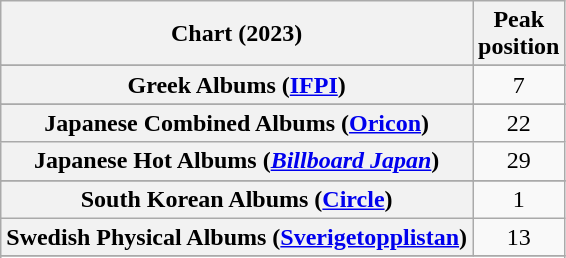<table class="wikitable sortable plainrowheaders" style="text-align:center;">
<tr>
<th scope="col">Chart (2023)</th>
<th scope="col">Peak<br>position</th>
</tr>
<tr>
</tr>
<tr>
</tr>
<tr>
</tr>
<tr>
</tr>
<tr>
<th scope="row">Greek Albums (<a href='#'>IFPI</a>)</th>
<td>7</td>
</tr>
<tr>
</tr>
<tr>
</tr>
<tr>
<th scope="row">Japanese Combined Albums (<a href='#'>Oricon</a>)</th>
<td>22</td>
</tr>
<tr>
<th scope="row">Japanese Hot Albums (<em><a href='#'>Billboard Japan</a></em>)</th>
<td>29</td>
</tr>
<tr>
</tr>
<tr>
<th scope="row">South Korean Albums (<a href='#'>Circle</a>)</th>
<td>1</td>
</tr>
<tr>
<th scope="row">Swedish Physical Albums (<a href='#'>Sverigetopplistan</a>)</th>
<td>13</td>
</tr>
<tr>
</tr>
<tr>
</tr>
<tr>
</tr>
<tr>
</tr>
</table>
